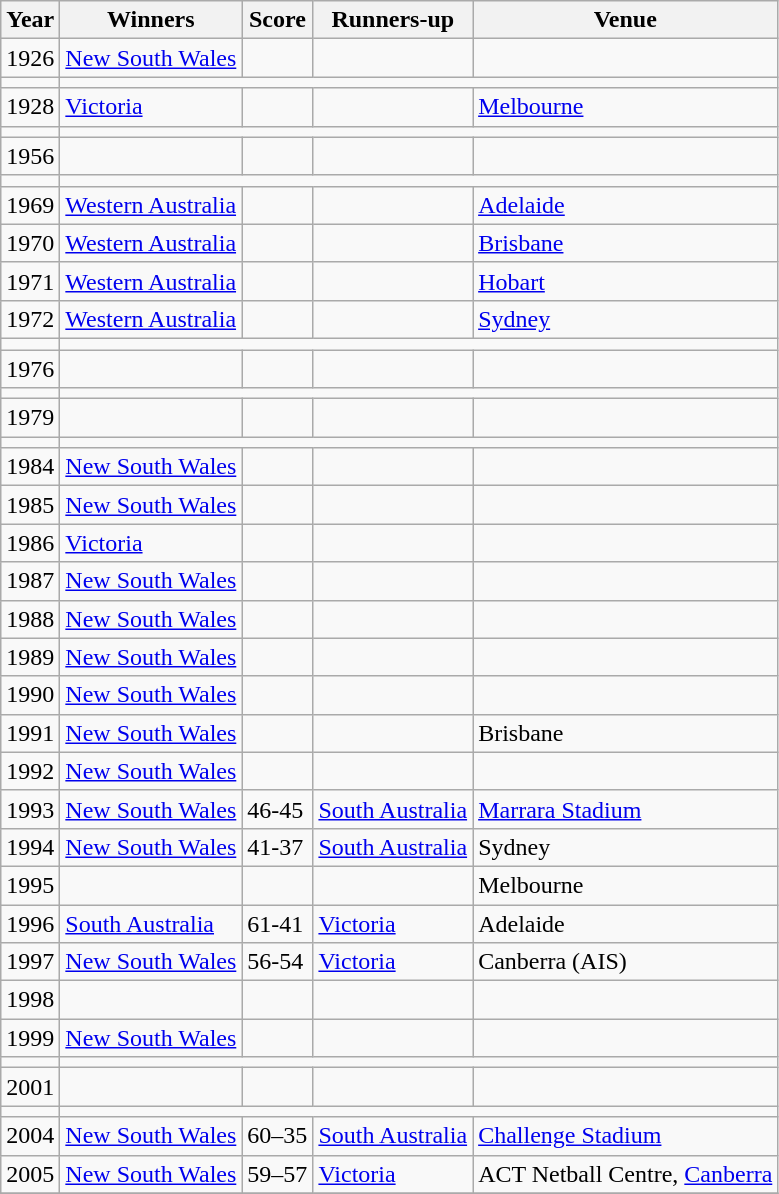<table class="wikitable collapsible">
<tr>
<th>Year</th>
<th>Winners</th>
<th>Score</th>
<th>Runners-up</th>
<th>Venue</th>
</tr>
<tr>
<td>1926</td>
<td><a href='#'>New South Wales</a></td>
<td></td>
<td></td>
<td></td>
</tr>
<tr>
<td></td>
</tr>
<tr>
<td>1928</td>
<td><a href='#'>Victoria</a></td>
<td></td>
<td></td>
<td><a href='#'>Melbourne</a></td>
</tr>
<tr>
<td></td>
</tr>
<tr>
<td>1956</td>
<td><em></em></td>
<td></td>
<td></td>
<td></td>
</tr>
<tr>
<td></td>
</tr>
<tr>
<td>1969</td>
<td><a href='#'>Western Australia</a></td>
<td></td>
<td></td>
<td><a href='#'>Adelaide</a></td>
</tr>
<tr>
<td>1970</td>
<td><a href='#'>Western Australia</a></td>
<td></td>
<td></td>
<td><a href='#'>Brisbane</a></td>
</tr>
<tr>
<td>1971</td>
<td><a href='#'>Western Australia</a></td>
<td></td>
<td></td>
<td><a href='#'>Hobart</a></td>
</tr>
<tr>
<td>1972</td>
<td><a href='#'>Western Australia</a></td>
<td></td>
<td></td>
<td><a href='#'>Sydney</a></td>
</tr>
<tr>
<td></td>
</tr>
<tr>
<td>1976</td>
<td><em></em></td>
<td></td>
<td></td>
<td></td>
</tr>
<tr>
<td></td>
</tr>
<tr>
<td>1979</td>
<td><em></em></td>
<td></td>
<td></td>
<td></td>
</tr>
<tr>
<td></td>
</tr>
<tr>
<td>1984</td>
<td><a href='#'>New South Wales</a></td>
<td></td>
<td></td>
<td></td>
</tr>
<tr>
<td>1985</td>
<td><a href='#'>New South Wales</a></td>
<td></td>
<td></td>
<td></td>
</tr>
<tr>
<td>1986</td>
<td><a href='#'>Victoria</a></td>
<td></td>
<td></td>
<td></td>
</tr>
<tr>
<td>1987</td>
<td><a href='#'>New South Wales</a></td>
<td></td>
<td></td>
<td></td>
</tr>
<tr>
<td>1988</td>
<td><a href='#'>New South Wales</a></td>
<td></td>
<td></td>
<td></td>
</tr>
<tr>
<td>1989</td>
<td><a href='#'>New South Wales</a></td>
<td></td>
<td></td>
<td></td>
</tr>
<tr>
<td>1990</td>
<td><a href='#'>New South Wales</a></td>
<td></td>
<td></td>
<td></td>
</tr>
<tr>
<td>1991</td>
<td><a href='#'>New South Wales</a></td>
<td></td>
<td></td>
<td>Brisbane</td>
</tr>
<tr>
<td>1992</td>
<td><a href='#'>New South Wales</a></td>
<td></td>
<td></td>
<td></td>
</tr>
<tr>
<td>1993</td>
<td><a href='#'>New South Wales</a></td>
<td>46-45</td>
<td><a href='#'>South Australia</a></td>
<td><a href='#'>Marrara Stadium</a></td>
</tr>
<tr>
<td>1994</td>
<td><a href='#'>New South Wales</a></td>
<td>41-37</td>
<td><a href='#'>South Australia</a></td>
<td>Sydney</td>
</tr>
<tr>
<td>1995</td>
<td></td>
<td></td>
<td></td>
<td>Melbourne</td>
</tr>
<tr>
<td>1996</td>
<td><a href='#'>South Australia</a></td>
<td>61-41</td>
<td><a href='#'>Victoria</a></td>
<td>Adelaide</td>
</tr>
<tr>
<td>1997</td>
<td><a href='#'>New South Wales</a></td>
<td>56-54</td>
<td><a href='#'>Victoria</a></td>
<td>Canberra (AIS)</td>
</tr>
<tr>
<td>1998</td>
<td></td>
<td></td>
<td></td>
<td></td>
</tr>
<tr>
<td>1999</td>
<td><a href='#'>New South Wales</a></td>
<td></td>
<td></td>
<td></td>
</tr>
<tr>
<td></td>
</tr>
<tr>
<td>2001</td>
<td><em></em></td>
<td></td>
<td></td>
<td></td>
</tr>
<tr>
<td></td>
</tr>
<tr>
<td>2004</td>
<td><a href='#'>New South Wales</a></td>
<td>60–35</td>
<td><a href='#'>South Australia</a></td>
<td><a href='#'>Challenge Stadium</a></td>
</tr>
<tr>
<td>2005</td>
<td><a href='#'>New South Wales</a></td>
<td>59–57</td>
<td><a href='#'>Victoria</a></td>
<td>ACT Netball Centre, <a href='#'>Canberra</a></td>
</tr>
<tr>
</tr>
</table>
